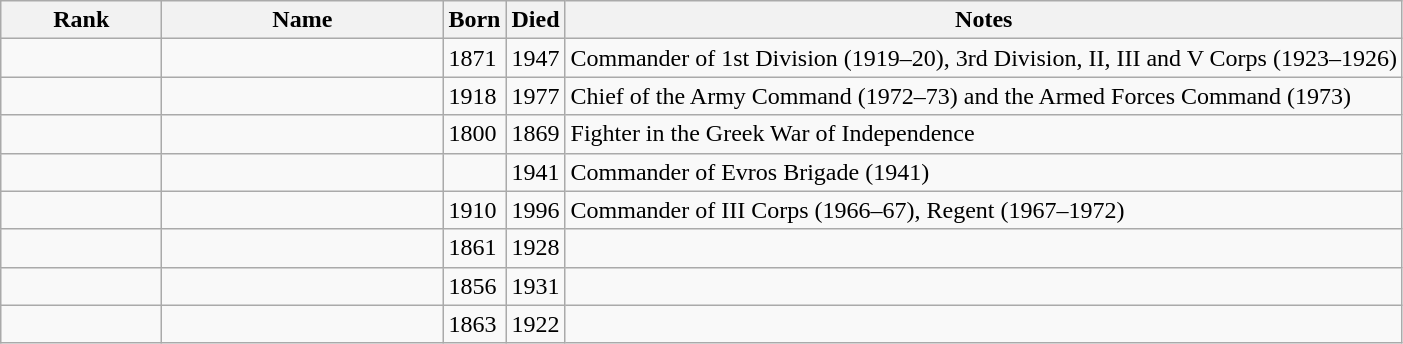<table class="wikitable sortable">
<tr>
<th width="100">Rank</th>
<th width="180">Name</th>
<th width="30">Born</th>
<th width="30">Died</th>
<th>Notes</th>
</tr>
<tr>
<td></td>
<td></td>
<td>1871</td>
<td>1947</td>
<td>Commander of 1st Division (1919–20), 3rd Division, II, III and V Corps (1923–1926)</td>
</tr>
<tr>
<td></td>
<td></td>
<td>1918</td>
<td>1977</td>
<td>Chief of the Army Command (1972–73) and the Armed Forces Command (1973)</td>
</tr>
<tr>
<td></td>
<td></td>
<td>1800</td>
<td>1869</td>
<td>Fighter in the Greek War of Independence</td>
</tr>
<tr>
<td></td>
<td></td>
<td></td>
<td>1941</td>
<td>Commander of Evros Brigade (1941)</td>
</tr>
<tr>
<td></td>
<td></td>
<td>1910</td>
<td>1996</td>
<td>Commander of III Corps (1966–67), Regent (1967–1972)</td>
</tr>
<tr>
<td></td>
<td></td>
<td>1861</td>
<td>1928</td>
<td></td>
</tr>
<tr>
<td></td>
<td></td>
<td>1856</td>
<td>1931</td>
<td></td>
</tr>
<tr>
<td></td>
<td></td>
<td>1863</td>
<td>1922</td>
</tr>
</table>
